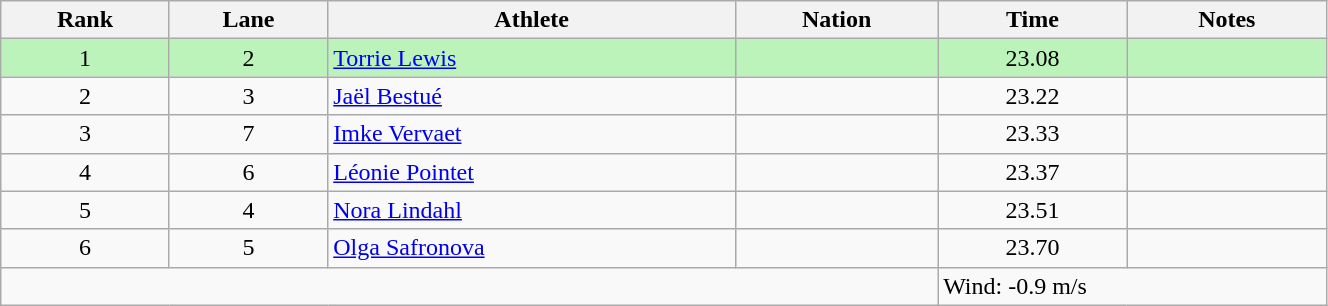<table class="wikitable sortable" style="text-align:center;width: 70%;">
<tr>
<th>Rank</th>
<th>Lane</th>
<th>Athlete</th>
<th>Nation</th>
<th>Time</th>
<th>Notes</th>
</tr>
<tr bgcolor=bbf3bb>
<td>1</td>
<td>2</td>
<td align=left><a href='#'>Torrie Lewis</a></td>
<td align=left></td>
<td>23.08</td>
<td></td>
</tr>
<tr>
<td>2</td>
<td>3</td>
<td align=left><a href='#'>Jaël Bestué</a></td>
<td align=left></td>
<td>23.22</td>
<td></td>
</tr>
<tr>
<td>3</td>
<td>7</td>
<td align=left><a href='#'>Imke Vervaet</a></td>
<td align=left></td>
<td>23.33</td>
<td></td>
</tr>
<tr>
<td>4</td>
<td>6</td>
<td align=left><a href='#'>Léonie Pointet</a></td>
<td align=left></td>
<td>23.37</td>
<td></td>
</tr>
<tr>
<td>5</td>
<td>4</td>
<td align=left><a href='#'>Nora Lindahl</a></td>
<td align=left></td>
<td>23.51</td>
<td></td>
</tr>
<tr>
<td>6</td>
<td>5</td>
<td align=left><a href='#'>Olga Safronova</a></td>
<td align=left></td>
<td>23.70</td>
<td></td>
</tr>
<tr class="sortbottom">
<td colspan="4"></td>
<td colspan="2" style="text-align:left;">Wind: -0.9 m/s</td>
</tr>
</table>
